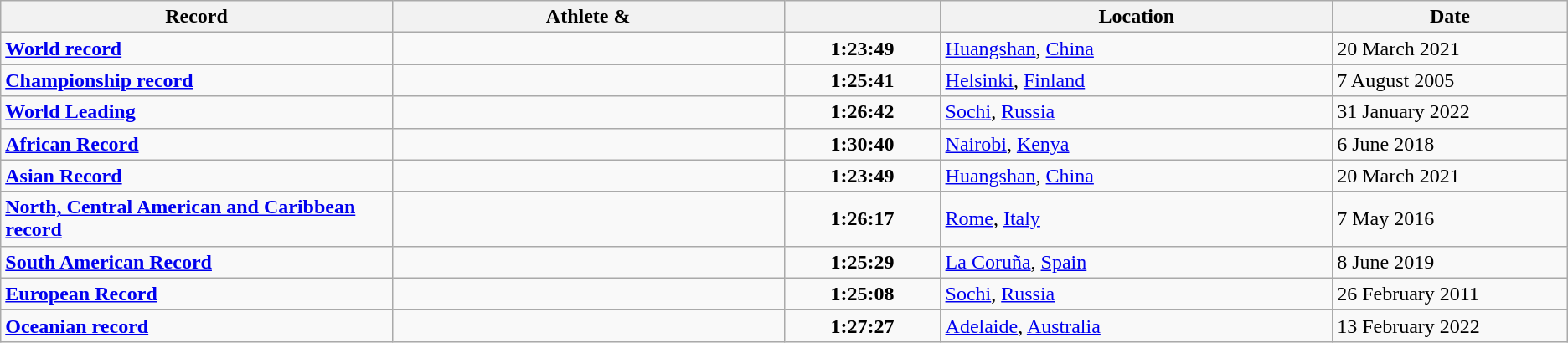<table class="wikitable">
<tr>
<th style="width:25%; text-align:center;">Record</th>
<th style="width:25%; text-align:center;">Athlete & </th>
<th style="width:10%; text-align:center;"></th>
<th style="width:25%; text-align:center;">Location</th>
<th style="width:15%; text-align:center;">Date</th>
</tr>
<tr>
<td><strong><a href='#'>World record</a></strong></td>
<td></td>
<td align=center><strong>1:23:49</strong></td>
<td><a href='#'>Huangshan</a>, <a href='#'>China</a></td>
<td>20 March 2021</td>
</tr>
<tr>
<td><strong><a href='#'>Championship record</a></strong></td>
<td></td>
<td align=center><strong>1:25:41</strong></td>
<td><a href='#'>Helsinki</a>, <a href='#'>Finland</a></td>
<td>7 August 2005</td>
</tr>
<tr>
<td><strong><a href='#'>World Leading</a></strong></td>
<td></td>
<td align=center><strong>1:26:42</strong></td>
<td><a href='#'>Sochi</a>, <a href='#'>Russia</a></td>
<td>31 January 2022</td>
</tr>
<tr>
<td><strong><a href='#'>African Record</a></strong></td>
<td></td>
<td align=center><strong>1:30:40</strong></td>
<td><a href='#'>Nairobi</a>, <a href='#'>Kenya</a></td>
<td>6 June 2018</td>
</tr>
<tr>
<td><strong><a href='#'>Asian Record</a></strong></td>
<td></td>
<td align=center><strong>1:23:49</strong></td>
<td><a href='#'>Huangshan</a>, <a href='#'>China</a></td>
<td>20 March 2021</td>
</tr>
<tr>
<td><strong><a href='#'>North, Central American and Caribbean record</a></strong></td>
<td></td>
<td align=center><strong>1:26:17</strong></td>
<td><a href='#'>Rome</a>, <a href='#'>Italy</a></td>
<td>7 May 2016</td>
</tr>
<tr>
<td><strong><a href='#'>South American Record</a></strong></td>
<td></td>
<td align=center><strong>1:25:29</strong></td>
<td><a href='#'>La Coruña</a>, <a href='#'>Spain</a></td>
<td>8 June 2019</td>
</tr>
<tr>
<td><strong><a href='#'>European Record</a></strong></td>
<td></td>
<td align=center><strong>1:25:08</strong></td>
<td><a href='#'>Sochi</a>, <a href='#'>Russia</a></td>
<td>26 February 2011</td>
</tr>
<tr>
<td><strong><a href='#'>Oceanian record</a></strong></td>
<td></td>
<td align=center><strong>1:27:27</strong></td>
<td><a href='#'>Adelaide</a>, <a href='#'>Australia</a></td>
<td>13 February 2022</td>
</tr>
</table>
